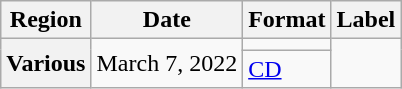<table class="wikitable plainrowheaders">
<tr>
<th>Region</th>
<th>Date</th>
<th>Format</th>
<th>Label</th>
</tr>
<tr>
<th scope="row" rowspan="2">Various</th>
<td rowspan="2">March 7, 2022</td>
<td></td>
<td rowspan="2"></td>
</tr>
<tr>
<td><a href='#'>CD</a></td>
</tr>
</table>
